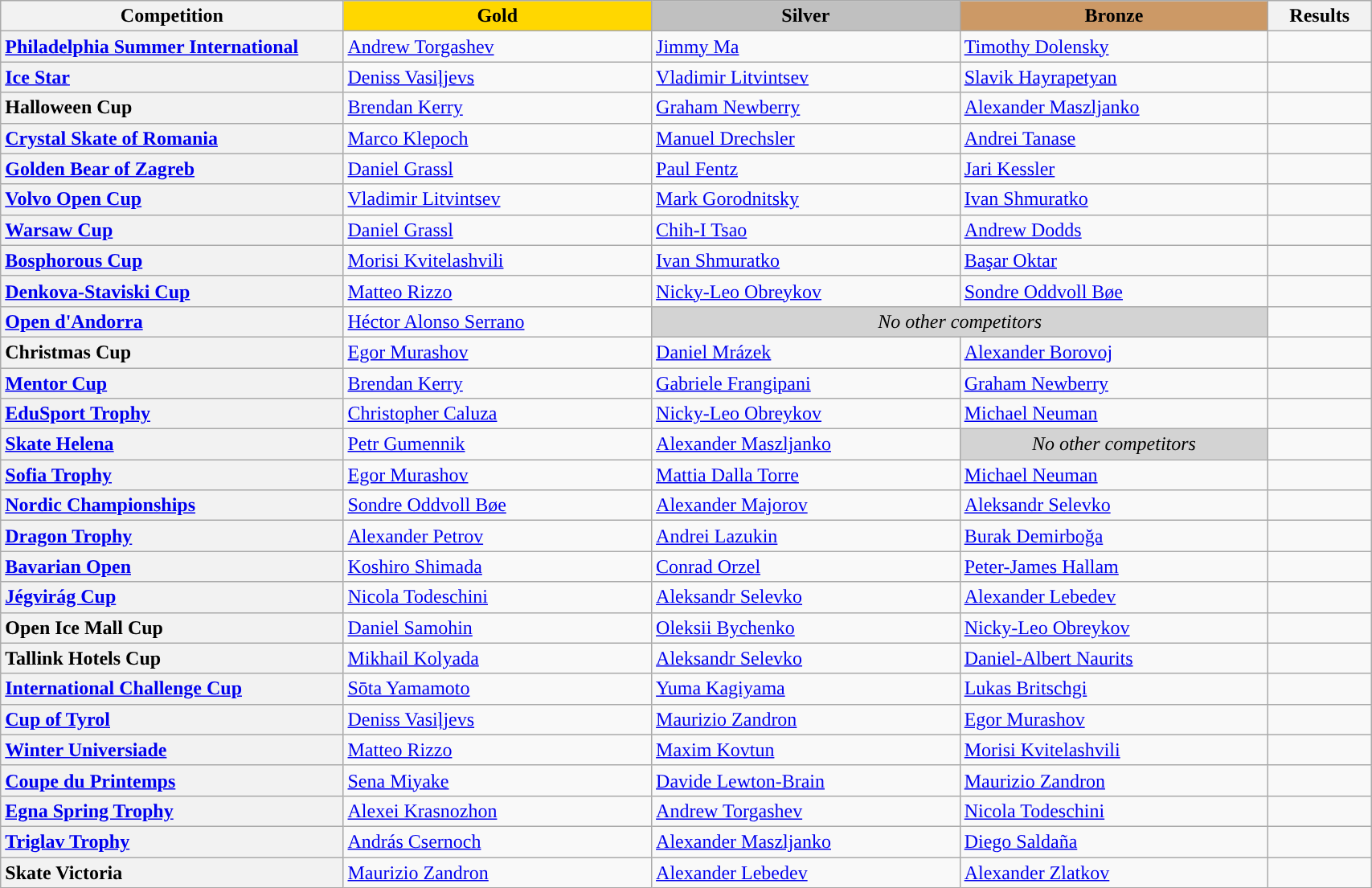<table class="wikitable unsortable" style="text-align:left; width:90%;">
<tr>
<th scope="col" style="text-align:center; width:25%;">Competition</th>
<td scope="col" style="text-align:center; width:22.5%; background:gold"><strong>Gold</strong></td>
<td scope="col" style="text-align:center; width:22.5%; background:silver"><strong>Silver</strong></td>
<td scope="col" style="text-align:center; width:22.5%; background:#c96"><strong>Bronze</strong></td>
<th scope="col" style="text-align:center; width:7.5%;">Results</th>
</tr>
<tr>
<th scope="row" style="text-align:left"> <a href='#'>Philadelphia Summer International</a></th>
<td> <a href='#'>Andrew Torgashev</a></td>
<td> <a href='#'>Jimmy Ma</a></td>
<td> <a href='#'>Timothy Dolensky</a></td>
<td></td>
</tr>
<tr>
<th scope="row" style="text-align:left"> <a href='#'>Ice Star</a></th>
<td> <a href='#'>Deniss Vasiļjevs</a></td>
<td> <a href='#'>Vladimir Litvintsev</a></td>
<td> <a href='#'>Slavik Hayrapetyan</a></td>
<td></td>
</tr>
<tr>
<th scope="row" style="text-align:left"> Halloween Cup</th>
<td> <a href='#'>Brendan Kerry</a></td>
<td> <a href='#'>Graham Newberry</a></td>
<td> <a href='#'>Alexander Maszljanko</a></td>
<td></td>
</tr>
<tr>
<th scope="row" style="text-align:left"> <a href='#'>Crystal Skate of Romania</a></th>
<td> <a href='#'>Marco Klepoch</a></td>
<td> <a href='#'>Manuel Drechsler</a></td>
<td> <a href='#'>Andrei Tanase</a></td>
<td></td>
</tr>
<tr>
<th scope="row" style="text-align:left"> <a href='#'>Golden Bear of Zagreb</a></th>
<td> <a href='#'>Daniel Grassl</a></td>
<td> <a href='#'>Paul Fentz</a></td>
<td> <a href='#'>Jari Kessler</a></td>
<td></td>
</tr>
<tr>
<th scope="row" style="text-align:left"> <a href='#'>Volvo Open Cup</a></th>
<td> <a href='#'>Vladimir Litvintsev</a></td>
<td> <a href='#'>Mark Gorodnitsky</a></td>
<td> <a href='#'>Ivan Shmuratko</a></td>
<td></td>
</tr>
<tr>
<th scope="row" style="text-align:left"> <a href='#'>Warsaw Cup</a></th>
<td> <a href='#'>Daniel Grassl</a></td>
<td> <a href='#'>Chih-I Tsao</a></td>
<td> <a href='#'>Andrew Dodds</a></td>
<td></td>
</tr>
<tr>
<th scope="row" style="text-align:left"> <a href='#'>Bosphorous Cup</a></th>
<td> <a href='#'>Morisi Kvitelashvili</a></td>
<td> <a href='#'>Ivan Shmuratko</a></td>
<td> <a href='#'>Başar Oktar</a></td>
<td></td>
</tr>
<tr>
<th scope="row" style="text-align:left"> <a href='#'>Denkova-Staviski Cup</a></th>
<td> <a href='#'>Matteo Rizzo</a></td>
<td> <a href='#'>Nicky-Leo Obreykov</a></td>
<td> <a href='#'>Sondre Oddvoll Bøe</a></td>
<td></td>
</tr>
<tr>
<th scope="row" style="text-align:left"> <a href='#'>Open d'Andorra</a></th>
<td> <a href='#'>Héctor Alonso Serrano</a></td>
<td colspan=2 align=center bgcolor="lightgray"><em>No other competitors</em></td>
<td></td>
</tr>
<tr>
<th scope="row" style="text-align:left"> Christmas Cup</th>
<td> <a href='#'>Egor Murashov</a></td>
<td> <a href='#'>Daniel Mrázek</a></td>
<td> <a href='#'>Alexander Borovoj</a></td>
<td></td>
</tr>
<tr>
<th scope="row" style="text-align:left"> <a href='#'>Mentor Cup</a></th>
<td> <a href='#'>Brendan Kerry</a></td>
<td> <a href='#'>Gabriele Frangipani</a></td>
<td> <a href='#'>Graham Newberry</a></td>
<td></td>
</tr>
<tr>
<th scope="row" style="text-align:left"> <a href='#'>EduSport Trophy</a></th>
<td> <a href='#'>Christopher Caluza</a></td>
<td> <a href='#'>Nicky-Leo Obreykov</a></td>
<td> <a href='#'>Michael Neuman</a></td>
<td></td>
</tr>
<tr>
<th scope="row" style="text-align:left"> <a href='#'>Skate Helena</a></th>
<td> <a href='#'>Petr Gumennik</a></td>
<td> <a href='#'>Alexander Maszljanko</a></td>
<td align=center bgcolor="lightgray"><em>No other competitors</em></td>
<td></td>
</tr>
<tr>
<th scope="row" style="text-align:left"> <a href='#'>Sofia Trophy</a></th>
<td> <a href='#'>Egor Murashov</a></td>
<td> <a href='#'>Mattia Dalla Torre</a></td>
<td> <a href='#'>Michael Neuman</a></td>
<td></td>
</tr>
<tr>
<th scope="row" style="text-align:left"> <a href='#'>Nordic Championships</a></th>
<td> <a href='#'>Sondre Oddvoll Bøe</a></td>
<td> <a href='#'>Alexander Majorov</a></td>
<td> <a href='#'>Aleksandr Selevko</a></td>
<td></td>
</tr>
<tr>
<th scope="row" style="text-align:left"> <a href='#'>Dragon Trophy</a></th>
<td> <a href='#'>Alexander Petrov</a></td>
<td> <a href='#'>Andrei Lazukin</a></td>
<td> <a href='#'>Burak Demirboğa</a></td>
<td></td>
</tr>
<tr>
<th scope="row" style="text-align:left"> <a href='#'>Bavarian Open</a></th>
<td> <a href='#'>Koshiro Shimada</a></td>
<td> <a href='#'>Conrad Orzel</a></td>
<td> <a href='#'>Peter-James Hallam</a></td>
<td></td>
</tr>
<tr>
<th scope="row" style="text-align:left"> <a href='#'>Jégvirág Cup</a></th>
<td> <a href='#'>Nicola Todeschini</a></td>
<td> <a href='#'>Aleksandr Selevko</a></td>
<td> <a href='#'>Alexander Lebedev</a></td>
<td></td>
</tr>
<tr>
<th scope="row" style="text-align:left"> Open Ice Mall Cup</th>
<td> <a href='#'>Daniel Samohin</a></td>
<td> <a href='#'>Oleksii Bychenko</a></td>
<td> <a href='#'>Nicky-Leo Obreykov</a></td>
<td></td>
</tr>
<tr>
<th scope="row" style="text-align:left"> Tallink Hotels Cup</th>
<td> <a href='#'>Mikhail Kolyada</a></td>
<td> <a href='#'>Aleksandr Selevko</a></td>
<td> <a href='#'>Daniel-Albert Naurits</a></td>
<td></td>
</tr>
<tr>
<th scope="row" style="text-align:left"> <a href='#'>International Challenge Cup</a></th>
<td> <a href='#'>Sōta Yamamoto</a></td>
<td> <a href='#'>Yuma Kagiyama</a></td>
<td> <a href='#'>Lukas Britschgi</a></td>
<td></td>
</tr>
<tr>
<th scope="row" style="text-align:left"> <a href='#'>Cup of Tyrol</a></th>
<td> <a href='#'>Deniss Vasiļjevs</a></td>
<td> <a href='#'>Maurizio Zandron</a></td>
<td> <a href='#'>Egor Murashov</a></td>
<td></td>
</tr>
<tr>
<th scope="row" style="text-align:left"> <a href='#'>Winter Universiade</a></th>
<td> <a href='#'>Matteo Rizzo</a></td>
<td> <a href='#'>Maxim Kovtun</a></td>
<td> <a href='#'>Morisi Kvitelashvili</a></td>
<td></td>
</tr>
<tr>
<th scope="row" style="text-align:left"> <a href='#'>Coupe du Printemps</a></th>
<td> <a href='#'>Sena Miyake</a></td>
<td> <a href='#'>Davide Lewton-Brain</a></td>
<td> <a href='#'>Maurizio Zandron</a></td>
<td></td>
</tr>
<tr>
<th scope="row" style="text-align:left"> <a href='#'>Egna Spring Trophy</a></th>
<td> <a href='#'>Alexei Krasnozhon</a></td>
<td> <a href='#'>Andrew Torgashev</a></td>
<td> <a href='#'>Nicola Todeschini</a></td>
<td></td>
</tr>
<tr>
<th scope="row" style="text-align:left"> <a href='#'>Triglav Trophy</a></th>
<td> <a href='#'>András Csernoch</a></td>
<td> <a href='#'>Alexander Maszljanko</a></td>
<td> <a href='#'>Diego Saldaña</a></td>
<td></td>
</tr>
<tr>
<th scope="row" style="text-align:left"> Skate Victoria</th>
<td> <a href='#'>Maurizio Zandron</a></td>
<td> <a href='#'>Alexander Lebedev</a></td>
<td> <a href='#'>Alexander Zlatkov</a></td>
<td></td>
</tr>
</table>
